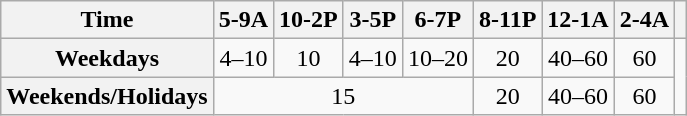<table class="wikitable" style="text-align: center;">
<tr>
<th>Time</th>
<th>5-9A</th>
<th>10-2P</th>
<th>3-5P</th>
<th>6-7P</th>
<th>8-11P</th>
<th>12-1A</th>
<th>2-4A</th>
<th></th>
</tr>
<tr>
<th>Weekdays</th>
<td>4–10</td>
<td>10</td>
<td>4–10</td>
<td>10–20</td>
<td>20</td>
<td>40–60</td>
<td>60</td>
<td rowspan="2"></td>
</tr>
<tr>
<th>Weekends/Holidays</th>
<td colspan="4">15</td>
<td>20</td>
<td>40–60</td>
<td>60</td>
</tr>
</table>
